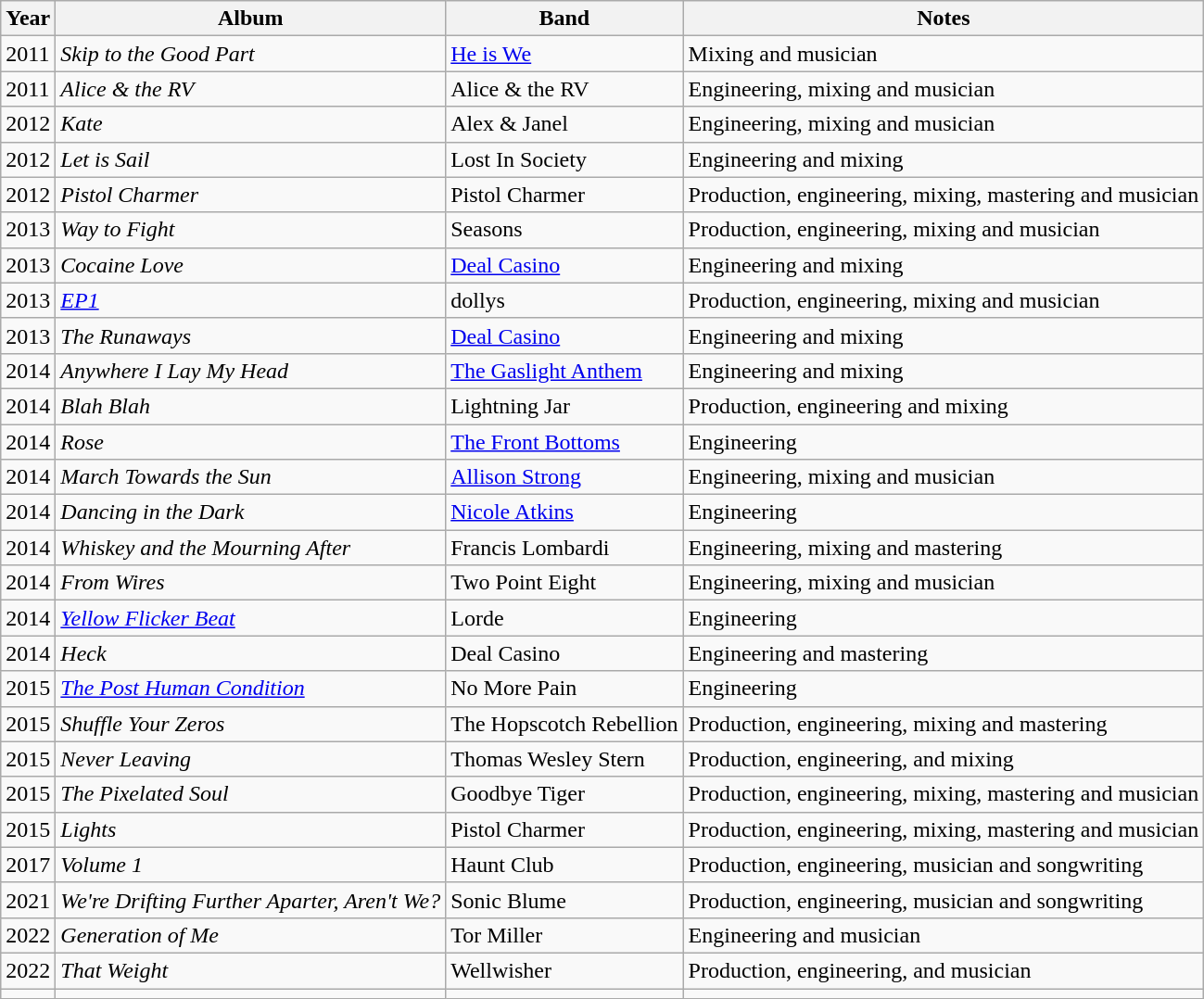<table class="wikitable sortable">
<tr>
<th>Year</th>
<th>Album</th>
<th>Band</th>
<th>Notes</th>
</tr>
<tr>
<td>2011</td>
<td><em>Skip to the Good Part</em></td>
<td><a href='#'>He is We</a></td>
<td>Mixing and musician</td>
</tr>
<tr>
<td>2011</td>
<td><em>Alice & the RV</em></td>
<td>Alice & the RV</td>
<td>Engineering, mixing and musician</td>
</tr>
<tr>
<td>2012</td>
<td><em>Kate</em></td>
<td>Alex & Janel</td>
<td>Engineering, mixing and musician</td>
</tr>
<tr>
<td>2012</td>
<td><em>Let is Sail</em></td>
<td>Lost In Society</td>
<td>Engineering and mixing</td>
</tr>
<tr>
<td>2012</td>
<td><em>Pistol Charmer</em></td>
<td>Pistol Charmer</td>
<td>Production, engineering, mixing, mastering and musician</td>
</tr>
<tr>
<td>2013</td>
<td><em>Way to Fight</em></td>
<td>Seasons</td>
<td>Production, engineering, mixing and musician</td>
</tr>
<tr>
<td>2013</td>
<td><em>Cocaine Love</em></td>
<td><a href='#'>Deal Casino</a></td>
<td>Engineering and mixing</td>
</tr>
<tr>
<td>2013</td>
<td><em><a href='#'>EP1</a></em></td>
<td>dollys</td>
<td>Production, engineering, mixing and musician</td>
</tr>
<tr>
<td>2013</td>
<td><em>The Runaways</em></td>
<td><a href='#'>Deal Casino</a></td>
<td>Engineering and mixing</td>
</tr>
<tr>
<td>2014</td>
<td><em>Anywhere I Lay My Head</em></td>
<td><a href='#'>The Gaslight Anthem</a></td>
<td>Engineering and mixing</td>
</tr>
<tr>
<td>2014</td>
<td><em>Blah Blah</em></td>
<td>Lightning Jar</td>
<td>Production, engineering and mixing</td>
</tr>
<tr>
<td>2014</td>
<td><em>Rose</em></td>
<td><a href='#'>The Front Bottoms</a></td>
<td>Engineering</td>
</tr>
<tr>
<td>2014</td>
<td><em>March Towards the Sun</em></td>
<td><a href='#'>Allison Strong</a></td>
<td>Engineering, mixing and musician</td>
</tr>
<tr>
<td>2014</td>
<td><em>Dancing in the Dark</em></td>
<td><a href='#'>Nicole Atkins</a></td>
<td>Engineering</td>
</tr>
<tr>
<td>2014</td>
<td><em>Whiskey and the Mourning After</em></td>
<td>Francis Lombardi</td>
<td>Engineering, mixing and mastering</td>
</tr>
<tr>
<td>2014</td>
<td><em>From Wires</em></td>
<td>Two Point Eight</td>
<td>Engineering, mixing and musician</td>
</tr>
<tr>
<td>2014</td>
<td><em><a href='#'>Yellow Flicker Beat</a></em></td>
<td>Lorde</td>
<td>Engineering</td>
</tr>
<tr>
<td>2014</td>
<td><em>Heck</em></td>
<td>Deal Casino</td>
<td>Engineering and mastering</td>
</tr>
<tr>
<td>2015</td>
<td><em><a href='#'>The Post Human Condition</a></em></td>
<td>No More Pain</td>
<td>Engineering</td>
</tr>
<tr>
<td>2015</td>
<td><em>Shuffle Your Zeros</em></td>
<td>The Hopscotch Rebellion</td>
<td>Production, engineering, mixing and mastering</td>
</tr>
<tr>
<td>2015</td>
<td><em>Never Leaving</em></td>
<td>Thomas Wesley Stern</td>
<td>Production, engineering, and mixing</td>
</tr>
<tr>
<td>2015</td>
<td><em>The Pixelated Soul</em></td>
<td>Goodbye Tiger</td>
<td>Production, engineering, mixing, mastering and musician</td>
</tr>
<tr>
<td>2015</td>
<td><em>Lights</em></td>
<td>Pistol Charmer</td>
<td>Production, engineering, mixing, mastering and musician</td>
</tr>
<tr>
<td>2017</td>
<td><em>Volume 1</em></td>
<td>Haunt Club</td>
<td>Production, engineering, musician and songwriting</td>
</tr>
<tr>
<td>2021</td>
<td><em>We're Drifting Further Aparter, Aren't We?</em></td>
<td>Sonic Blume</td>
<td>Production, engineering, musician and songwriting</td>
</tr>
<tr>
<td>2022</td>
<td><em>Generation of Me</em></td>
<td>Tor Miller</td>
<td>Engineering and musician</td>
</tr>
<tr>
<td>2022</td>
<td><em>That Weight</em></td>
<td>Wellwisher</td>
<td>Production, engineering, and musician</td>
</tr>
<tr>
<td></td>
<td></td>
<td></td>
<td></td>
</tr>
</table>
